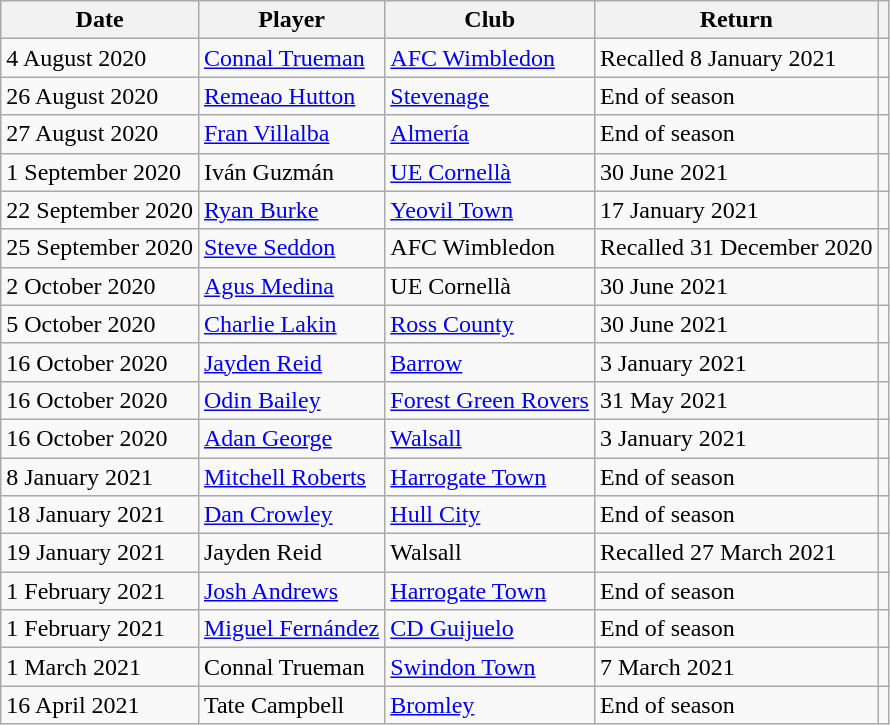<table class="wikitable">
<tr>
<th>Date</th>
<th>Player</th>
<th>Club</th>
<th>Return</th>
<th></th>
</tr>
<tr>
<td>4 August 2020</td>
<td><a href='#'>Connal Trueman</a></td>
<td><a href='#'>AFC Wimbledon</a></td>
<td>Recalled 8 January 2021</td>
<td style=text-align:center></td>
</tr>
<tr>
<td>26 August 2020</td>
<td><a href='#'>Remeao Hutton</a></td>
<td><a href='#'>Stevenage</a></td>
<td>End of season</td>
<td style=text-align:center></td>
</tr>
<tr>
<td>27 August 2020</td>
<td><a href='#'>Fran Villalba</a></td>
<td><a href='#'>Almería</a></td>
<td>End of season</td>
<td style=text-align:center></td>
</tr>
<tr>
<td>1 September 2020</td>
<td>Iván Guzmán</td>
<td><a href='#'>UE Cornellà</a></td>
<td>30 June 2021</td>
<td style=text-align:center></td>
</tr>
<tr>
<td>22 September 2020</td>
<td><a href='#'>Ryan Burke</a></td>
<td><a href='#'>Yeovil Town</a></td>
<td>17 January 2021</td>
<td style=text-align:center></td>
</tr>
<tr>
<td>25 September 2020</td>
<td><a href='#'>Steve Seddon</a></td>
<td>AFC Wimbledon</td>
<td>Recalled 31 December 2020</td>
<td style=text-align:center></td>
</tr>
<tr>
<td>2 October 2020</td>
<td><a href='#'>Agus Medina</a></td>
<td>UE Cornellà</td>
<td>30 June 2021</td>
<td style=text-align:center></td>
</tr>
<tr>
<td>5 October 2020</td>
<td><a href='#'>Charlie Lakin</a></td>
<td><a href='#'>Ross County</a></td>
<td>30 June 2021</td>
<td style=text-align:center></td>
</tr>
<tr>
<td>16 October 2020</td>
<td><a href='#'>Jayden Reid</a></td>
<td><a href='#'>Barrow</a></td>
<td>3 January 2021</td>
<td style=text-align:center></td>
</tr>
<tr>
<td>16 October 2020</td>
<td><a href='#'>Odin Bailey</a></td>
<td><a href='#'>Forest Green Rovers</a></td>
<td>31 May 2021</td>
<td style=text-align:center></td>
</tr>
<tr>
<td>16 October 2020</td>
<td><a href='#'>Adan George</a></td>
<td><a href='#'>Walsall</a></td>
<td>3 January 2021</td>
<td style=text-align:center></td>
</tr>
<tr>
<td>8 January 2021</td>
<td><a href='#'>Mitchell Roberts</a></td>
<td><a href='#'>Harrogate Town</a></td>
<td>End of season</td>
<td style=text-align:center></td>
</tr>
<tr>
<td>18 January 2021</td>
<td><a href='#'>Dan Crowley</a></td>
<td><a href='#'>Hull City</a></td>
<td>End of season</td>
<td style=text-align:center></td>
</tr>
<tr>
<td>19 January 2021</td>
<td>Jayden Reid</td>
<td>Walsall</td>
<td>Recalled 27 March 2021</td>
<td style=text-align:center></td>
</tr>
<tr>
<td>1 February 2021</td>
<td><a href='#'>Josh Andrews</a></td>
<td><a href='#'>Harrogate Town</a></td>
<td>End of season</td>
<td style=text-align:center></td>
</tr>
<tr>
<td>1 February 2021</td>
<td><a href='#'>Miguel Fernández</a></td>
<td><a href='#'>CD Guijuelo</a></td>
<td>End of season</td>
<td style=text-align:center></td>
</tr>
<tr>
<td>1 March 2021</td>
<td>Connal Trueman</td>
<td><a href='#'>Swindon Town</a></td>
<td>7 March 2021</td>
<td style=text-align:center></td>
</tr>
<tr>
<td>16 April 2021</td>
<td>Tate Campbell</td>
<td><a href='#'>Bromley</a></td>
<td>End of season</td>
<td style=text-align:center></td>
</tr>
</table>
